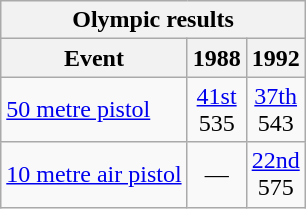<table class="wikitable" style="text-align: center">
<tr>
<th colspan=3>Olympic results</th>
</tr>
<tr>
<th>Event</th>
<th>1988</th>
<th>1992</th>
</tr>
<tr>
<td align=left><a href='#'>50 metre pistol</a></td>
<td><a href='#'>41st</a><br>535</td>
<td><a href='#'>37th</a><br>543</td>
</tr>
<tr>
<td align=left><a href='#'>10 metre air pistol</a></td>
<td>—</td>
<td><a href='#'>22nd</a><br>575</td>
</tr>
</table>
